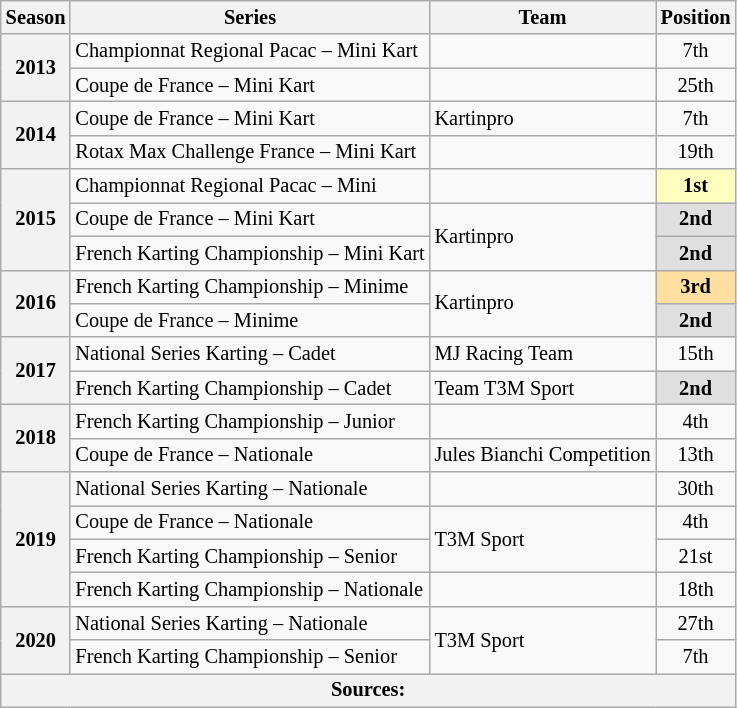<table class="wikitable" style="font-size: 85%; text-align:center">
<tr>
<th>Season</th>
<th>Series</th>
<th>Team</th>
<th>Position</th>
</tr>
<tr>
<th rowspan="2">2013</th>
<td align="left">Championnat Regional Pacac – Mini Kart</td>
<td align="left"></td>
<td style="background:#;">7th</td>
</tr>
<tr>
<td align="left">Coupe de France – Mini Kart</td>
<td align="left"></td>
<td style="background:#;">25th</td>
</tr>
<tr>
<th rowspan="2">2014</th>
<td align="left">Coupe de France – Mini Kart</td>
<td align="left">Kartinpro</td>
<td style="background:#;">7th</td>
</tr>
<tr>
<td align="left">Rotax Max Challenge France – Mini Kart</td>
<td align="left"></td>
<td style="background:#;">19th</td>
</tr>
<tr>
<th rowspan="3">2015</th>
<td align="left">Championnat Regional Pacac – Mini</td>
<td align="left"></td>
<td style="background:#FFFFBF;"><strong>1st</strong></td>
</tr>
<tr>
<td align="left">Coupe de France – Mini Kart</td>
<td align="left" rowspan="2">Kartinpro</td>
<td style="background:#dfdfdf;"><strong>2nd</strong></td>
</tr>
<tr>
<td align="left">French Karting Championship – Mini Kart</td>
<td style="background:#dfdfdf;"><strong>2nd</strong></td>
</tr>
<tr>
<th rowspan="2">2016</th>
<td align="left">French Karting Championship – Minime</td>
<td align="left" rowspan="2">Kartinpro</td>
<td style="background:#ffdf9f;"><strong>3rd</strong></td>
</tr>
<tr>
<td align="left">Coupe de France – Minime</td>
<td style="background:#dfdfdf;"><strong>2nd</strong></td>
</tr>
<tr>
<th rowspan="2">2017</th>
<td align="left">National Series Karting – Cadet</td>
<td align="left">MJ Racing Team</td>
<td style="background:#;">15th</td>
</tr>
<tr>
<td align="left">French Karting Championship – Cadet</td>
<td align="left">Team T3M Sport</td>
<td style="background:#dfdfdf;"><strong>2nd</strong></td>
</tr>
<tr>
<th rowspan="2">2018</th>
<td align="left">French Karting Championship – Junior</td>
<td align="left"></td>
<td style="background:#;">4th</td>
</tr>
<tr>
<td align="left">Coupe de France – Nationale</td>
<td align="left">Jules Bianchi Competition</td>
<td style="background:#;">13th</td>
</tr>
<tr>
<th rowspan="4">2019</th>
<td align="left">National Series Karting – Nationale</td>
<td align="left"></td>
<td style="background:#;">30th</td>
</tr>
<tr>
<td align="left">Coupe de France – Nationale</td>
<td align="left" rowspan="2">T3M Sport</td>
<td style="background:#;">4th</td>
</tr>
<tr>
<td align="left">French Karting Championship – Senior</td>
<td style="background:#;">21st</td>
</tr>
<tr>
<td align="left">French Karting Championship – Nationale</td>
<td align="left"></td>
<td style="background:#;">18th</td>
</tr>
<tr>
<th rowspan="2">2020</th>
<td align="left">National Series Karting – Nationale</td>
<td align="left" rowspan="2">T3M Sport</td>
<td style="background:#;">27th</td>
</tr>
<tr>
<td align="left">French Karting Championship – Senior</td>
<td style="background:#;">7th</td>
</tr>
<tr>
<th colspan="4">Sources:</th>
</tr>
</table>
